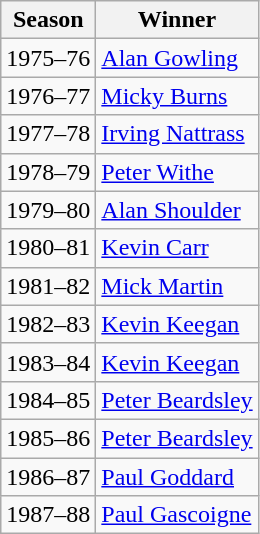<table class="wikitable">
<tr>
<th>Season</th>
<th>Winner</th>
</tr>
<tr>
<td>1975–76</td>
<td><a href='#'>Alan Gowling</a></td>
</tr>
<tr>
<td>1976–77</td>
<td><a href='#'>Micky Burns</a></td>
</tr>
<tr>
<td>1977–78</td>
<td><a href='#'>Irving Nattrass</a></td>
</tr>
<tr>
<td>1978–79</td>
<td><a href='#'>Peter Withe</a></td>
</tr>
<tr>
<td>1979–80</td>
<td><a href='#'>Alan Shoulder</a></td>
</tr>
<tr>
<td>1980–81</td>
<td><a href='#'>Kevin Carr</a></td>
</tr>
<tr>
<td>1981–82</td>
<td><a href='#'>Mick Martin</a></td>
</tr>
<tr>
<td>1982–83</td>
<td><a href='#'>Kevin Keegan</a></td>
</tr>
<tr>
<td>1983–84</td>
<td><a href='#'>Kevin Keegan</a></td>
</tr>
<tr>
<td>1984–85</td>
<td><a href='#'>Peter Beardsley</a></td>
</tr>
<tr>
<td>1985–86</td>
<td><a href='#'>Peter Beardsley</a></td>
</tr>
<tr>
<td>1986–87</td>
<td><a href='#'>Paul Goddard</a></td>
</tr>
<tr>
<td>1987–88</td>
<td><a href='#'>Paul Gascoigne</a></td>
</tr>
</table>
